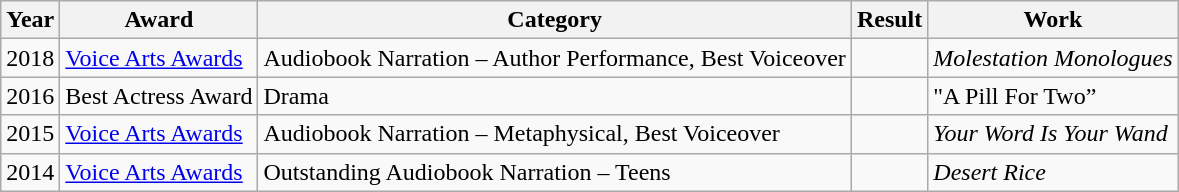<table class="wikitable sortable">
<tr>
<th>Year</th>
<th>Award</th>
<th>Category</th>
<th>Result</th>
<th>Work</th>
</tr>
<tr>
<td>2018</td>
<td><a href='#'>Voice Arts Awards</a></td>
<td>Audiobook Narration – Author Performance, Best Voiceover</td>
<td></td>
<td><em>Molestation Monologues</em></td>
</tr>
<tr>
<td>2016</td>
<td>Best Actress Award</td>
<td>Drama</td>
<td></td>
<td>"A Pill For Two”</td>
</tr>
<tr>
<td>2015</td>
<td><a href='#'>Voice Arts Awards</a></td>
<td>Audiobook Narration – Metaphysical, Best Voiceover</td>
<td></td>
<td><em>Your Word Is Your Wand</em></td>
</tr>
<tr>
<td>2014</td>
<td><a href='#'>Voice Arts Awards</a></td>
<td>Outstanding Audiobook Narration – Teens</td>
<td></td>
<td><em>Desert Rice</em></td>
</tr>
</table>
